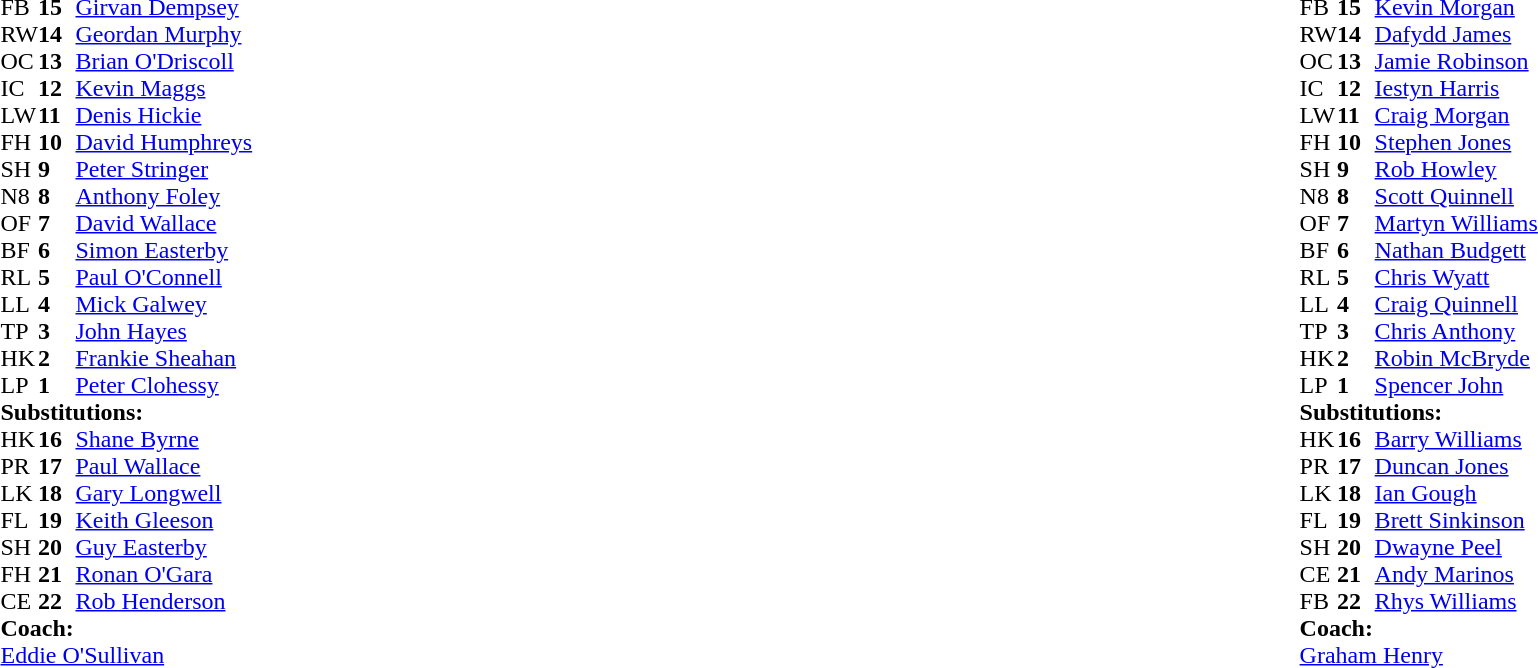<table width="100%">
<tr>
<td style="vertical-align:top" width="50%"><br><table cellspacing="0" cellpadding="0">
<tr>
<th width="25"></th>
<th width="25"></th>
</tr>
<tr>
<td>FB</td>
<td><strong>15</strong></td>
<td><a href='#'>Girvan Dempsey</a></td>
</tr>
<tr>
<td>RW</td>
<td><strong>14</strong></td>
<td><a href='#'>Geordan Murphy</a></td>
</tr>
<tr>
<td>OC</td>
<td><strong>13</strong></td>
<td><a href='#'>Brian O'Driscoll</a></td>
</tr>
<tr>
<td>IC</td>
<td><strong>12</strong></td>
<td><a href='#'>Kevin Maggs</a></td>
</tr>
<tr>
<td>LW</td>
<td><strong>11</strong></td>
<td><a href='#'>Denis Hickie</a></td>
<td></td>
<td></td>
</tr>
<tr>
<td>FH</td>
<td><strong>10</strong></td>
<td><a href='#'>David Humphreys</a></td>
<td></td>
<td></td>
</tr>
<tr>
<td>SH</td>
<td><strong>9</strong></td>
<td><a href='#'>Peter Stringer</a></td>
<td></td>
<td></td>
</tr>
<tr>
<td>N8</td>
<td><strong>8</strong></td>
<td><a href='#'>Anthony Foley</a></td>
</tr>
<tr>
<td>OF</td>
<td><strong>7</strong></td>
<td><a href='#'>David Wallace</a></td>
</tr>
<tr>
<td>BF</td>
<td><strong>6</strong></td>
<td><a href='#'>Simon Easterby</a></td>
</tr>
<tr>
<td>RL</td>
<td><strong>5</strong></td>
<td><a href='#'>Paul O'Connell</a></td>
</tr>
<tr>
<td>LL</td>
<td><strong>4</strong></td>
<td><a href='#'>Mick Galwey</a></td>
<td></td>
<td></td>
</tr>
<tr>
<td>TP</td>
<td><strong>3</strong></td>
<td><a href='#'>John Hayes</a></td>
</tr>
<tr>
<td>HK</td>
<td><strong>2</strong></td>
<td><a href='#'>Frankie Sheahan</a></td>
<td></td>
<td></td>
</tr>
<tr>
<td>LP</td>
<td><strong>1</strong></td>
<td><a href='#'>Peter Clohessy</a></td>
<td></td>
<td></td>
</tr>
<tr>
<td colspan="3"><strong>Substitutions:</strong></td>
</tr>
<tr>
<td>HK</td>
<td><strong>16</strong></td>
<td><a href='#'>Shane Byrne</a></td>
<td></td>
<td></td>
</tr>
<tr>
<td>PR</td>
<td><strong>17</strong></td>
<td><a href='#'>Paul Wallace</a></td>
<td></td>
<td></td>
</tr>
<tr>
<td>LK</td>
<td><strong>18</strong></td>
<td><a href='#'>Gary Longwell</a></td>
</tr>
<tr>
<td>FL</td>
<td><strong>19</strong></td>
<td><a href='#'>Keith Gleeson</a></td>
<td></td>
<td></td>
</tr>
<tr>
<td>SH</td>
<td><strong>20</strong></td>
<td><a href='#'>Guy Easterby</a></td>
<td></td>
<td></td>
</tr>
<tr>
<td>FH</td>
<td><strong>21</strong></td>
<td><a href='#'>Ronan O'Gara</a></td>
<td></td>
<td></td>
</tr>
<tr>
<td>CE</td>
<td><strong>22</strong></td>
<td><a href='#'>Rob Henderson</a></td>
<td></td>
<td></td>
</tr>
<tr>
<td colspan="3"><strong>Coach:</strong></td>
</tr>
<tr>
<td colspan="3"><a href='#'>Eddie O'Sullivan</a></td>
</tr>
</table>
</td>
<td style="vertical-align:top"></td>
<td style="vertical-align:top" width="50%"><br><table cellspacing="0" cellpadding="0" align="center">
<tr>
<th width="25"></th>
<th width="25"></th>
</tr>
<tr>
<td>FB</td>
<td><strong>15</strong></td>
<td><a href='#'>Kevin Morgan</a></td>
</tr>
<tr>
<td>RW</td>
<td><strong>14</strong></td>
<td><a href='#'>Dafydd James</a></td>
</tr>
<tr>
<td>OC</td>
<td><strong>13</strong></td>
<td><a href='#'>Jamie Robinson</a></td>
<td></td>
<td></td>
</tr>
<tr>
<td>IC</td>
<td><strong>12</strong></td>
<td><a href='#'>Iestyn Harris</a></td>
</tr>
<tr>
<td>LW</td>
<td><strong>11</strong></td>
<td><a href='#'>Craig Morgan</a></td>
</tr>
<tr>
<td>FH</td>
<td><strong>10</strong></td>
<td><a href='#'>Stephen Jones</a></td>
</tr>
<tr>
<td>SH</td>
<td><strong>9</strong></td>
<td><a href='#'>Rob Howley</a></td>
<td></td>
<td></td>
</tr>
<tr>
<td>N8</td>
<td><strong>8</strong></td>
<td><a href='#'>Scott Quinnell</a></td>
</tr>
<tr>
<td>OF</td>
<td><strong>7</strong></td>
<td><a href='#'>Martyn Williams</a></td>
</tr>
<tr>
<td>BF</td>
<td><strong>6</strong></td>
<td><a href='#'>Nathan Budgett</a></td>
</tr>
<tr>
<td>RL</td>
<td><strong>5</strong></td>
<td><a href='#'>Chris Wyatt</a></td>
<td></td>
<td></td>
</tr>
<tr>
<td>LL</td>
<td><strong>4</strong></td>
<td><a href='#'>Craig Quinnell</a></td>
</tr>
<tr>
<td>TP</td>
<td><strong>3</strong></td>
<td><a href='#'>Chris Anthony</a></td>
</tr>
<tr>
<td>HK</td>
<td><strong>2</strong></td>
<td><a href='#'>Robin McBryde</a></td>
<td></td>
<td></td>
</tr>
<tr>
<td>LP</td>
<td><strong>1</strong></td>
<td><a href='#'>Spencer John</a></td>
<td></td>
<td></td>
</tr>
<tr>
<td colspan="3"><strong>Substitutions:</strong></td>
</tr>
<tr>
<td>HK</td>
<td><strong>16</strong></td>
<td><a href='#'>Barry Williams</a></td>
<td></td>
<td></td>
</tr>
<tr>
<td>PR</td>
<td><strong>17</strong></td>
<td><a href='#'>Duncan Jones</a></td>
<td></td>
<td></td>
</tr>
<tr>
<td>LK</td>
<td><strong>18</strong></td>
<td><a href='#'>Ian Gough</a></td>
<td></td>
<td></td>
</tr>
<tr>
<td>FL</td>
<td><strong>19</strong></td>
<td><a href='#'>Brett Sinkinson</a></td>
</tr>
<tr>
<td>SH</td>
<td><strong>20</strong></td>
<td><a href='#'>Dwayne Peel</a></td>
<td></td>
<td></td>
</tr>
<tr>
<td>CE</td>
<td><strong>21</strong></td>
<td><a href='#'>Andy Marinos</a></td>
<td></td>
<td></td>
</tr>
<tr>
<td>FB</td>
<td><strong>22</strong></td>
<td><a href='#'>Rhys Williams</a></td>
</tr>
<tr>
<td colspan="3"><strong>Coach:</strong></td>
</tr>
<tr>
<td colspan="3"><a href='#'>Graham Henry</a></td>
</tr>
</table>
</td>
</tr>
</table>
